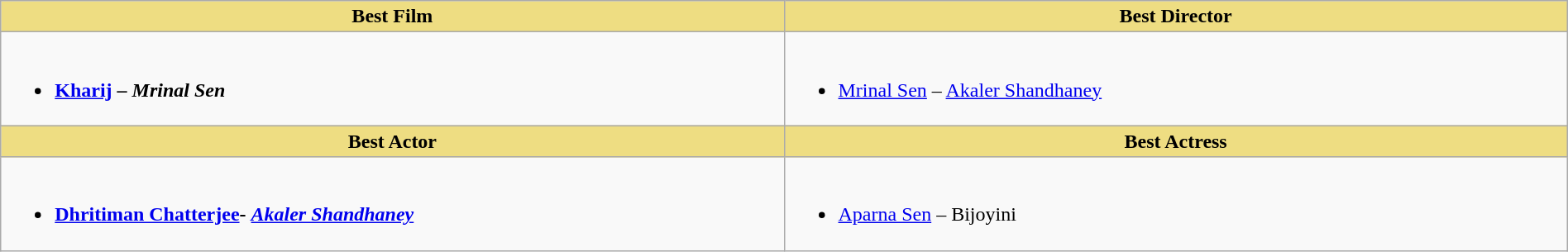<table class="wikitable" width="100%"  |>
<tr>
<th !  style="background:#eedd82; text-align:center; width:50%;">Best Film</th>
<th !  style="background:#eedd82; text-align:center; width:50%;">Best Director</th>
</tr>
<tr>
<td valign="top"><br><ul><li><strong><a href='#'>Kharij</a> – <em>Mrinal Sen<strong><em></li></ul></td>
<td valign="top"><br><ul><li></strong><a href='#'>Mrinal Sen</a> – </em><a href='#'>Akaler Shandhaney</a></em></strong></li></ul></td>
</tr>
<tr>
<th ! style="background:#eedd82; text-align:center;">Best Actor</th>
<th ! style="background:#eedd82; text-align:center;">Best Actress</th>
</tr>
<tr>
<td><br><ul><li><strong><a href='#'>Dhritiman Chatterjee</a>- <em><a href='#'>Akaler Shandhaney</a><strong><em></li></ul></td>
<td><br><ul><li></strong><a href='#'>Aparna Sen</a> – </em>Bijoyini</em></strong></li></ul></td>
</tr>
</table>
